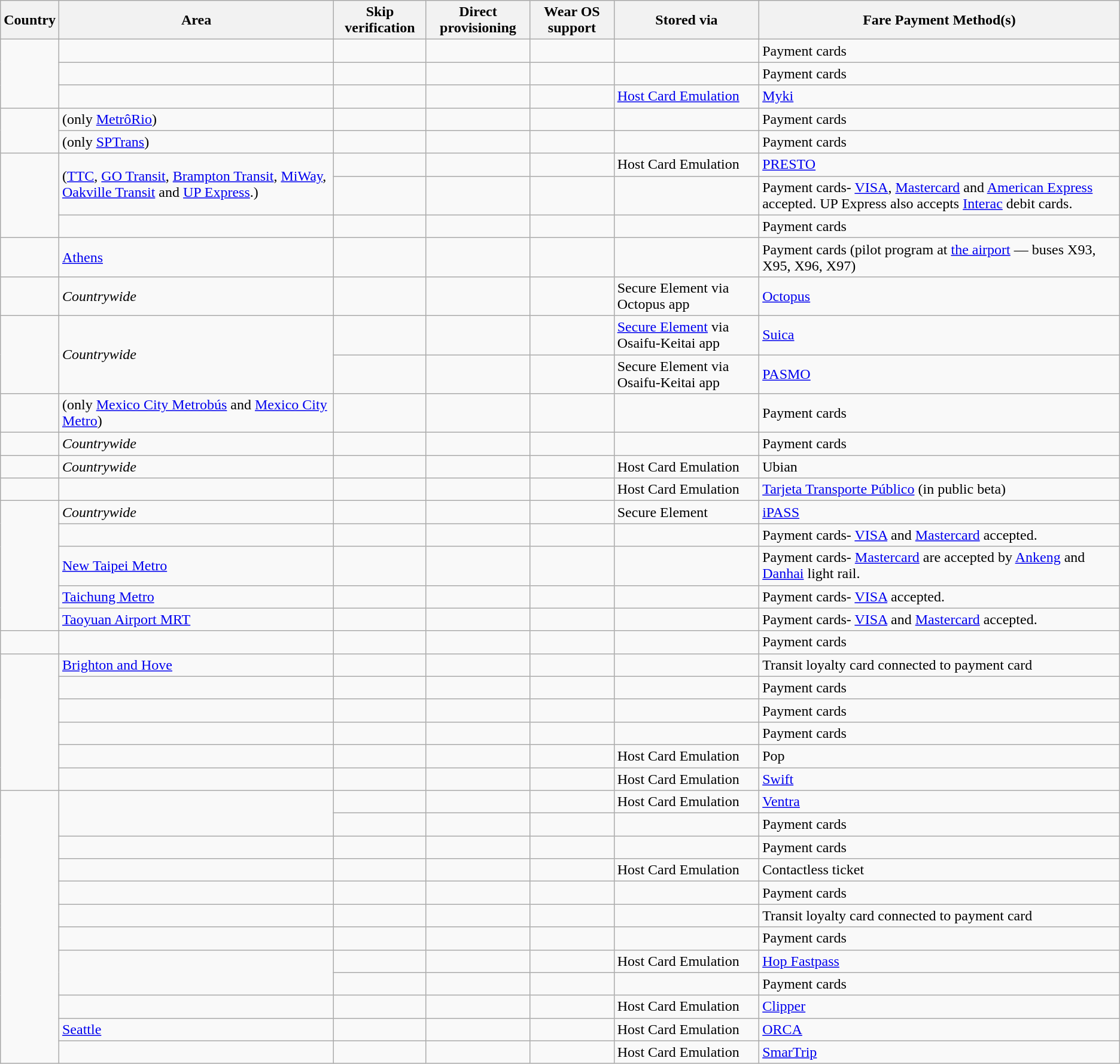<table class="wikitable sortable">
<tr>
<th>Country</th>
<th>Area</th>
<th>Skip verification</th>
<th>Direct provisioning</th>
<th>Wear OS support</th>
<th>Stored via</th>
<th>Fare Payment Method(s)</th>
</tr>
<tr>
<td rowspan="3"></td>
<td></td>
<td></td>
<td></td>
<td></td>
<td></td>
<td>Payment cards</td>
</tr>
<tr>
<td></td>
<td></td>
<td></td>
<td></td>
<td></td>
<td>Payment cards</td>
</tr>
<tr>
<td></td>
<td></td>
<td></td>
<td></td>
<td><a href='#'>Host Card Emulation</a></td>
<td><a href='#'>Myki</a></td>
</tr>
<tr>
<td rowspan="2"></td>
<td> (only <a href='#'>MetrôRio</a>)</td>
<td></td>
<td></td>
<td></td>
<td></td>
<td>Payment cards</td>
</tr>
<tr>
<td> (only <a href='#'>SPTrans</a>)</td>
<td></td>
<td></td>
<td></td>
<td></td>
<td>Payment cards</td>
</tr>
<tr>
<td rowspan="3"></td>
<td rowspan="2"> (<a href='#'>TTC</a>, <a href='#'>GO Transit</a>, <a href='#'>Brampton Transit</a>, <a href='#'>MiWay</a>, <a href='#'>Oakville Transit</a> and <a href='#'>UP Express</a>.)</td>
<td></td>
<td></td>
<td></td>
<td>Host Card Emulation</td>
<td><a href='#'>PRESTO</a></td>
</tr>
<tr>
<td></td>
<td></td>
<td></td>
<td></td>
<td>Payment cards- <a href='#'>VISA</a>, <a href='#'>Mastercard</a> and <a href='#'>American Express</a> accepted. UP Express also accepts <a href='#'>Interac</a> debit cards.</td>
</tr>
<tr>
<td></td>
<td></td>
<td></td>
<td></td>
<td></td>
<td>Payment cards</td>
</tr>
<tr>
<td></td>
<td><a href='#'>Athens</a></td>
<td></td>
<td></td>
<td></td>
<td></td>
<td>Payment cards (pilot program at <a href='#'>the airport</a> — buses X93, X95, X96, X97)</td>
</tr>
<tr>
<td></td>
<td><em>Countrywide</em></td>
<td></td>
<td></td>
<td></td>
<td>Secure Element via Octopus app</td>
<td><a href='#'>Octopus</a></td>
</tr>
<tr>
<td rowspan="2"></td>
<td rowspan="2"><em>Countrywide</em></td>
<td></td>
<td></td>
<td></td>
<td><a href='#'>Secure Element</a> via Osaifu-Keitai app</td>
<td><a href='#'>Suica</a></td>
</tr>
<tr>
<td></td>
<td></td>
<td></td>
<td>Secure Element via Osaifu-Keitai app</td>
<td><a href='#'>PASMO</a></td>
</tr>
<tr>
<td></td>
<td> (only <a href='#'>Mexico City Metrobús</a> and <a href='#'>Mexico City Metro</a>)</td>
<td></td>
<td></td>
<td></td>
<td></td>
<td>Payment cards</td>
</tr>
<tr>
<td></td>
<td><em>Countrywide</em></td>
<td></td>
<td></td>
<td></td>
<td></td>
<td>Payment cards</td>
</tr>
<tr>
<td></td>
<td><em>Countrywide</em></td>
<td></td>
<td></td>
<td></td>
<td>Host Card Emulation</td>
<td>Ubian</td>
</tr>
<tr>
<td></td>
<td></td>
<td></td>
<td></td>
<td></td>
<td>Host Card Emulation</td>
<td><a href='#'>Tarjeta Transporte Público</a> (in public beta)</td>
</tr>
<tr>
<td rowspan="5"></td>
<td><em>Countrywide</em></td>
<td></td>
<td></td>
<td></td>
<td>Secure Element</td>
<td><a href='#'>iPASS</a></td>
</tr>
<tr>
<td></td>
<td></td>
<td></td>
<td></td>
<td></td>
<td>Payment cards- <a href='#'>VISA</a> and <a href='#'>Mastercard</a> accepted.</td>
</tr>
<tr>
<td><a href='#'>New Taipei Metro</a></td>
<td></td>
<td></td>
<td></td>
<td></td>
<td>Payment cards- <a href='#'>Mastercard</a> are accepted by <a href='#'>Ankeng</a> and <a href='#'>Danhai</a> light rail.</td>
</tr>
<tr>
<td><a href='#'>Taichung Metro</a></td>
<td></td>
<td></td>
<td></td>
<td></td>
<td>Payment cards- <a href='#'>VISA</a> accepted.</td>
</tr>
<tr>
<td><a href='#'>Taoyuan Airport MRT</a></td>
<td></td>
<td></td>
<td></td>
<td></td>
<td>Payment cards- <a href='#'>VISA</a> and <a href='#'>Mastercard</a> accepted.</td>
</tr>
<tr>
<td></td>
<td></td>
<td></td>
<td></td>
<td></td>
<td></td>
<td>Payment cards</td>
</tr>
<tr>
<td rowspan="6"></td>
<td><a href='#'>Brighton and Hove</a></td>
<td></td>
<td></td>
<td></td>
<td></td>
<td>Transit loyalty card connected to payment card</td>
</tr>
<tr>
<td></td>
<td></td>
<td></td>
<td></td>
<td></td>
<td>Payment cards</td>
</tr>
<tr>
<td></td>
<td></td>
<td></td>
<td></td>
<td></td>
<td>Payment cards</td>
</tr>
<tr>
<td></td>
<td></td>
<td></td>
<td></td>
<td></td>
<td>Payment cards</td>
</tr>
<tr>
<td></td>
<td></td>
<td></td>
<td></td>
<td>Host Card Emulation</td>
<td>Pop</td>
</tr>
<tr>
<td></td>
<td></td>
<td></td>
<td></td>
<td>Host Card Emulation</td>
<td><a href='#'>Swift</a></td>
</tr>
<tr>
<td rowspan="12"></td>
<td rowspan="2"></td>
<td></td>
<td></td>
<td></td>
<td>Host Card Emulation</td>
<td><a href='#'>Ventra</a></td>
</tr>
<tr>
<td></td>
<td></td>
<td></td>
<td></td>
<td>Payment cards</td>
</tr>
<tr>
<td></td>
<td></td>
<td></td>
<td></td>
<td></td>
<td>Payment cards</td>
</tr>
<tr>
<td></td>
<td></td>
<td></td>
<td></td>
<td>Host Card Emulation</td>
<td>Contactless ticket</td>
</tr>
<tr>
<td></td>
<td></td>
<td></td>
<td></td>
<td></td>
<td>Payment cards</td>
</tr>
<tr>
<td></td>
<td></td>
<td></td>
<td></td>
<td></td>
<td>Transit loyalty card connected to payment card</td>
</tr>
<tr>
<td></td>
<td></td>
<td></td>
<td></td>
<td></td>
<td>Payment cards</td>
</tr>
<tr>
<td rowspan="2"></td>
<td></td>
<td></td>
<td></td>
<td>Host Card Emulation</td>
<td><a href='#'>Hop Fastpass</a></td>
</tr>
<tr>
<td></td>
<td></td>
<td></td>
<td></td>
<td>Payment cards</td>
</tr>
<tr>
<td></td>
<td></td>
<td></td>
<td></td>
<td>Host Card Emulation</td>
<td><a href='#'>Clipper</a></td>
</tr>
<tr>
<td><a href='#'>Seattle</a></td>
<td></td>
<td></td>
<td></td>
<td>Host Card Emulation</td>
<td><a href='#'>ORCA</a></td>
</tr>
<tr>
<td></td>
<td></td>
<td></td>
<td></td>
<td>Host Card Emulation</td>
<td><a href='#'>SmarTrip</a></td>
</tr>
</table>
